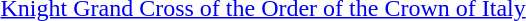<table>
<tr>
<td rowspan=2 style="width:60px; vertical-align:top;"></td>
<td><a href='#'>Knight Grand Cross of the Order of the Crown of Italy</a></td>
</tr>
<tr>
<td></td>
</tr>
</table>
